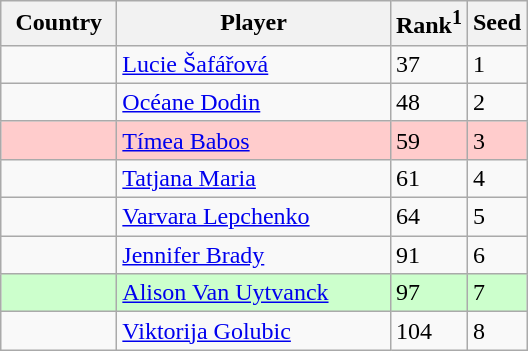<table class="sortable wikitable">
<tr>
<th style="width:70px;">Country</th>
<th style="width:175px;">Player</th>
<th>Rank<sup>1</sup></th>
<th>Seed</th>
</tr>
<tr>
<td></td>
<td><a href='#'>Lucie Šafářová</a></td>
<td>37</td>
<td>1</td>
</tr>
<tr>
<td></td>
<td><a href='#'>Océane Dodin</a></td>
<td>48</td>
<td>2</td>
</tr>
<tr style="background:#fcc;">
<td></td>
<td><a href='#'>Tímea Babos</a></td>
<td>59</td>
<td>3</td>
</tr>
<tr>
<td></td>
<td><a href='#'>Tatjana Maria</a></td>
<td>61</td>
<td>4</td>
</tr>
<tr>
<td></td>
<td><a href='#'>Varvara Lepchenko</a></td>
<td>64</td>
<td>5</td>
</tr>
<tr>
<td></td>
<td><a href='#'>Jennifer Brady</a></td>
<td>91</td>
<td>6</td>
</tr>
<tr style="background:#cfc;">
<td></td>
<td><a href='#'>Alison Van Uytvanck</a></td>
<td>97</td>
<td>7</td>
</tr>
<tr>
<td></td>
<td><a href='#'>Viktorija Golubic</a></td>
<td>104</td>
<td>8</td>
</tr>
</table>
